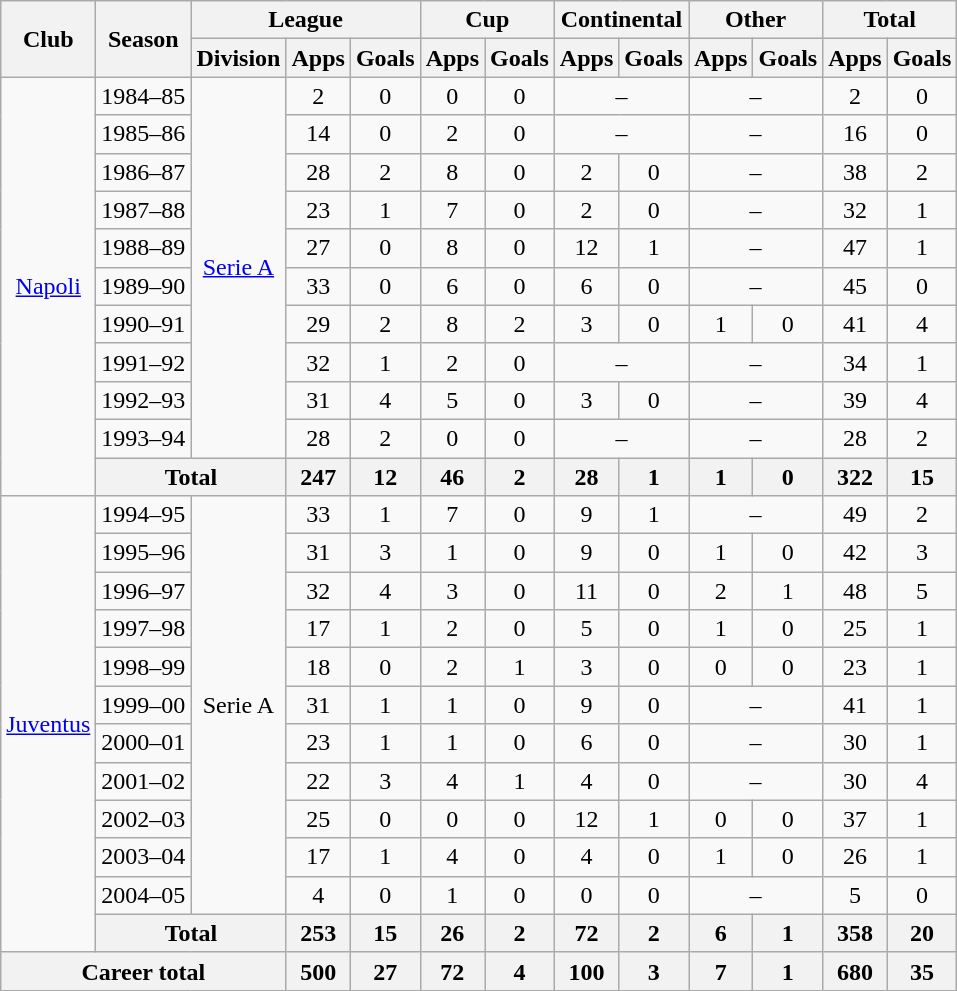<table class="wikitable" style="text-align:center">
<tr>
<th rowspan="2">Club</th>
<th rowspan="2">Season</th>
<th colspan="3">League</th>
<th colspan="2">Cup</th>
<th colspan="2">Continental</th>
<th colspan="2">Other</th>
<th colspan="2">Total</th>
</tr>
<tr>
<th>Division</th>
<th>Apps</th>
<th>Goals</th>
<th>Apps</th>
<th>Goals</th>
<th>Apps</th>
<th>Goals</th>
<th>Apps</th>
<th>Goals</th>
<th>Apps</th>
<th>Goals</th>
</tr>
<tr>
<td rowspan="11"><a href='#'>Napoli</a></td>
<td>1984–85</td>
<td rowspan="10"><a href='#'>Serie A</a></td>
<td>2</td>
<td>0</td>
<td>0</td>
<td>0</td>
<td colspan="2">–</td>
<td colspan="2">–</td>
<td>2</td>
<td>0</td>
</tr>
<tr>
<td>1985–86</td>
<td>14</td>
<td>0</td>
<td>2</td>
<td>0</td>
<td colspan="2">–</td>
<td colspan="2">–</td>
<td>16</td>
<td>0</td>
</tr>
<tr>
<td>1986–87</td>
<td>28</td>
<td>2</td>
<td>8</td>
<td>0</td>
<td>2</td>
<td>0</td>
<td colspan="2">–</td>
<td>38</td>
<td>2</td>
</tr>
<tr>
<td>1987–88</td>
<td>23</td>
<td>1</td>
<td>7</td>
<td>0</td>
<td>2</td>
<td>0</td>
<td colspan="2">–</td>
<td>32</td>
<td>1</td>
</tr>
<tr>
<td>1988–89</td>
<td>27</td>
<td>0</td>
<td>8</td>
<td>0</td>
<td>12</td>
<td>1</td>
<td colspan="2">–</td>
<td>47</td>
<td>1</td>
</tr>
<tr>
<td>1989–90</td>
<td>33</td>
<td>0</td>
<td>6</td>
<td>0</td>
<td>6</td>
<td>0</td>
<td colspan="2">–</td>
<td>45</td>
<td>0</td>
</tr>
<tr>
<td>1990–91</td>
<td>29</td>
<td>2</td>
<td>8</td>
<td>2</td>
<td>3</td>
<td>0</td>
<td>1</td>
<td>0</td>
<td>41</td>
<td>4</td>
</tr>
<tr>
<td>1991–92</td>
<td>32</td>
<td>1</td>
<td>2</td>
<td>0</td>
<td colspan="2">–</td>
<td colspan="2">–</td>
<td>34</td>
<td>1</td>
</tr>
<tr>
<td>1992–93</td>
<td>31</td>
<td>4</td>
<td>5</td>
<td>0</td>
<td>3</td>
<td>0</td>
<td colspan="2">–</td>
<td>39</td>
<td>4</td>
</tr>
<tr>
<td>1993–94</td>
<td>28</td>
<td>2</td>
<td>0</td>
<td>0</td>
<td colspan="2">–</td>
<td colspan="2">–</td>
<td>28</td>
<td>2</td>
</tr>
<tr>
<th colspan="2">Total</th>
<th>247</th>
<th>12</th>
<th>46</th>
<th>2</th>
<th>28</th>
<th>1</th>
<th>1</th>
<th>0</th>
<th>322</th>
<th>15</th>
</tr>
<tr>
<td rowspan="12"><a href='#'>Juventus</a></td>
<td>1994–95</td>
<td rowspan="11">Serie A</td>
<td>33</td>
<td>1</td>
<td>7</td>
<td>0</td>
<td>9</td>
<td>1</td>
<td colspan="2">–</td>
<td>49</td>
<td>2</td>
</tr>
<tr>
<td>1995–96</td>
<td>31</td>
<td>3</td>
<td>1</td>
<td>0</td>
<td>9</td>
<td>0</td>
<td>1</td>
<td>0</td>
<td>42</td>
<td>3</td>
</tr>
<tr>
<td>1996–97</td>
<td>32</td>
<td>4</td>
<td>3</td>
<td>0</td>
<td>11</td>
<td>0</td>
<td>2</td>
<td>1</td>
<td>48</td>
<td>5</td>
</tr>
<tr>
<td>1997–98</td>
<td>17</td>
<td>1</td>
<td>2</td>
<td>0</td>
<td>5</td>
<td>0</td>
<td>1</td>
<td>0</td>
<td>25</td>
<td>1</td>
</tr>
<tr>
<td>1998–99</td>
<td>18</td>
<td>0</td>
<td>2</td>
<td>1</td>
<td>3</td>
<td>0</td>
<td>0</td>
<td>0</td>
<td>23</td>
<td>1</td>
</tr>
<tr>
<td>1999–00</td>
<td>31</td>
<td>1</td>
<td>1</td>
<td>0</td>
<td>9</td>
<td>0</td>
<td colspan="2">–</td>
<td>41</td>
<td>1</td>
</tr>
<tr>
<td>2000–01</td>
<td>23</td>
<td>1</td>
<td>1</td>
<td>0</td>
<td>6</td>
<td>0</td>
<td colspan="2">–</td>
<td>30</td>
<td>1</td>
</tr>
<tr>
<td>2001–02</td>
<td>22</td>
<td>3</td>
<td>4</td>
<td>1</td>
<td>4</td>
<td>0</td>
<td colspan="2">–</td>
<td>30</td>
<td>4</td>
</tr>
<tr>
<td>2002–03</td>
<td>25</td>
<td>0</td>
<td>0</td>
<td>0</td>
<td>12</td>
<td>1</td>
<td>0</td>
<td>0</td>
<td>37</td>
<td>1</td>
</tr>
<tr>
<td>2003–04</td>
<td>17</td>
<td>1</td>
<td>4</td>
<td>0</td>
<td>4</td>
<td>0</td>
<td>1</td>
<td>0</td>
<td>26</td>
<td>1</td>
</tr>
<tr>
<td>2004–05</td>
<td>4</td>
<td>0</td>
<td>1</td>
<td>0</td>
<td>0</td>
<td>0</td>
<td colspan="2">–</td>
<td>5</td>
<td>0</td>
</tr>
<tr>
<th colspan="2">Total</th>
<th>253</th>
<th>15</th>
<th>26</th>
<th>2</th>
<th>72</th>
<th>2</th>
<th>6</th>
<th>1</th>
<th>358</th>
<th>20</th>
</tr>
<tr>
<th colspan="3">Career total</th>
<th>500</th>
<th>27</th>
<th>72</th>
<th>4</th>
<th>100</th>
<th>3</th>
<th>7</th>
<th>1</th>
<th>680</th>
<th>35</th>
</tr>
</table>
